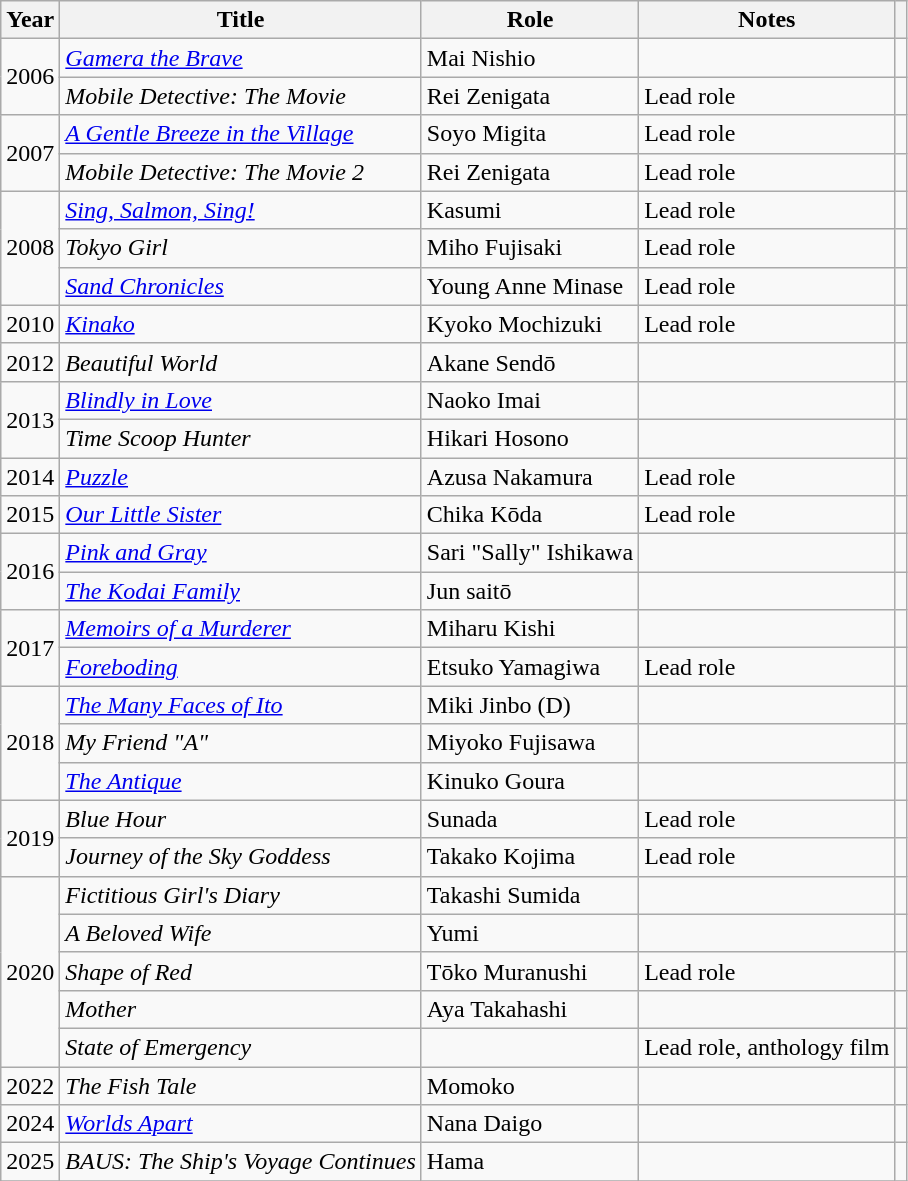<table class="wikitable sortable">
<tr>
<th>Year</th>
<th>Title</th>
<th>Role</th>
<th class="unsortable">Notes</th>
<th class="unsortable"></th>
</tr>
<tr>
<td rowspan="2">2006</td>
<td><em><a href='#'>Gamera the Brave</a></em></td>
<td>Mai Nishio</td>
<td></td>
<td></td>
</tr>
<tr>
<td><em>Mobile Detective: The Movie</em></td>
<td>Rei Zenigata</td>
<td>Lead role</td>
<td></td>
</tr>
<tr>
<td rowspan="2">2007</td>
<td><em><a href='#'>A Gentle Breeze in the Village</a></em></td>
<td>Soyo Migita</td>
<td>Lead role</td>
<td></td>
</tr>
<tr>
<td><em>Mobile Detective: The Movie 2</em></td>
<td>Rei Zenigata</td>
<td>Lead role</td>
<td></td>
</tr>
<tr>
<td rowspan="3">2008</td>
<td><em><a href='#'>Sing, Salmon, Sing!</a></em></td>
<td>Kasumi</td>
<td>Lead role</td>
<td></td>
</tr>
<tr>
<td><em>Tokyo Girl</em></td>
<td>Miho Fujisaki</td>
<td>Lead role</td>
<td></td>
</tr>
<tr>
<td><em><a href='#'>Sand Chronicles</a></em></td>
<td>Young Anne Minase</td>
<td>Lead role</td>
<td></td>
</tr>
<tr>
<td>2010</td>
<td><em><a href='#'>Kinako</a></em></td>
<td>Kyoko Mochizuki</td>
<td>Lead role</td>
<td></td>
</tr>
<tr>
<td>2012</td>
<td><em>Beautiful World</em></td>
<td>Akane Sendō</td>
<td></td>
<td></td>
</tr>
<tr>
<td rowspan="2">2013</td>
<td><em><a href='#'>Blindly in Love</a></em></td>
<td>Naoko Imai</td>
<td></td>
<td></td>
</tr>
<tr>
<td><em>Time Scoop Hunter</em></td>
<td>Hikari Hosono</td>
<td></td>
<td></td>
</tr>
<tr>
<td>2014</td>
<td><em><a href='#'>Puzzle</a></em></td>
<td>Azusa Nakamura</td>
<td>Lead role</td>
<td></td>
</tr>
<tr>
<td>2015</td>
<td><em><a href='#'>Our Little Sister</a></em></td>
<td>Chika Kōda</td>
<td>Lead role</td>
<td></td>
</tr>
<tr>
<td rowspan="2">2016</td>
<td><em><a href='#'>Pink and Gray</a></em></td>
<td>Sari "Sally" Ishikawa</td>
<td></td>
<td></td>
</tr>
<tr>
<td><em><a href='#'>The Kodai Family</a></em></td>
<td>Jun saitō</td>
<td></td>
<td></td>
</tr>
<tr>
<td rowspan="2">2017</td>
<td><em><a href='#'>Memoirs of a Murderer</a></em></td>
<td>Miharu Kishi</td>
<td></td>
<td></td>
</tr>
<tr>
<td><em><a href='#'>Foreboding</a></em></td>
<td>Etsuko Yamagiwa</td>
<td>Lead role</td>
<td></td>
</tr>
<tr>
<td rowspan="3">2018</td>
<td><em><a href='#'>The Many Faces of Ito</a></em></td>
<td>Miki Jinbo (D)</td>
<td></td>
<td></td>
</tr>
<tr>
<td><em>My Friend "A"</em></td>
<td>Miyoko Fujisawa</td>
<td></td>
<td></td>
</tr>
<tr>
<td><em><a href='#'>The Antique</a></em></td>
<td>Kinuko Goura</td>
<td></td>
<td></td>
</tr>
<tr>
<td rowspan="2">2019</td>
<td><em>Blue Hour</em></td>
<td>Sunada</td>
<td>Lead role</td>
<td></td>
</tr>
<tr>
<td><em>Journey of the Sky Goddess</em></td>
<td>Takako Kojima</td>
<td>Lead role</td>
<td></td>
</tr>
<tr>
<td rowspan="5">2020</td>
<td><em>Fictitious Girl's Diary</em></td>
<td>Takashi Sumida</td>
<td></td>
<td></td>
</tr>
<tr>
<td><em>A Beloved Wife</em></td>
<td>Yumi</td>
<td></td>
<td></td>
</tr>
<tr>
<td><em>Shape of Red</em></td>
<td>Tōko Muranushi</td>
<td>Lead role</td>
<td></td>
</tr>
<tr>
<td><em>Mother</em></td>
<td>Aya Takahashi</td>
<td></td>
<td></td>
</tr>
<tr>
<td><em>State of Emergency</em></td>
<td></td>
<td>Lead role, anthology film</td>
<td></td>
</tr>
<tr>
<td>2022</td>
<td><em>The Fish Tale</em></td>
<td>Momoko</td>
<td></td>
<td></td>
</tr>
<tr>
<td>2024</td>
<td><em><a href='#'>Worlds Apart</a></em></td>
<td>Nana Daigo</td>
<td></td>
<td></td>
</tr>
<tr>
<td>2025</td>
<td><em>BAUS: The Ship's Voyage Continues</em></td>
<td>Hama</td>
<td></td>
<td></td>
</tr>
<tr>
</tr>
</table>
